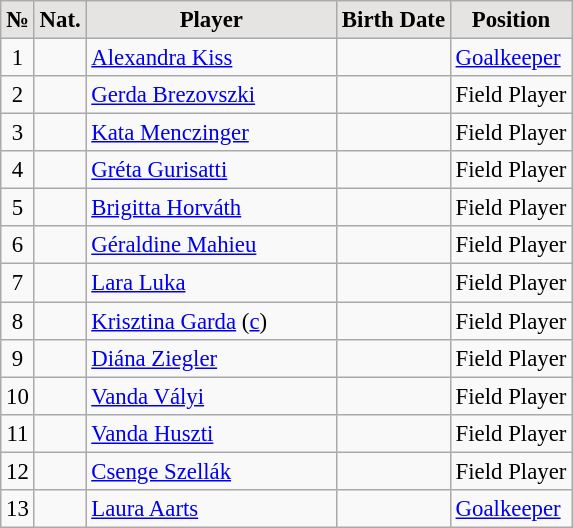<table class=wikitable style="font-size: 95%; border: 1px solid #CFB53B; border-collapse: collapse;">
<tr bgcolor="E5E4E2">
<td align=center><strong>№</strong></td>
<td align=center><strong>Nat.</strong></td>
<td width=160; align=center><strong>Player</strong></td>
<td align=center><strong>Birth Date</strong></td>
<td align=center><strong>Position</strong></td>
</tr>
<tr>
<td align=center>1</td>
<td align=center></td>
<td><a href='#'>Alexandra Kiss</a></td>
<td align=right></td>
<td><a href='#'>Goalkeeper</a></td>
</tr>
<tr>
<td align=center>2</td>
<td align=center></td>
<td><a href='#'>Gerda Brezovszki</a></td>
<td align=right></td>
<td>Field Player</td>
</tr>
<tr>
<td align=center>3</td>
<td align=center></td>
<td><a href='#'>Kata Menczinger</a></td>
<td align=right></td>
<td>Field Player</td>
</tr>
<tr>
<td align=center>4</td>
<td align=center></td>
<td><a href='#'>Gréta Gurisatti</a></td>
<td align=right></td>
<td>Field Player</td>
</tr>
<tr>
<td align=center>5</td>
<td align=center></td>
<td><a href='#'>Brigitta Horváth</a></td>
<td align=right></td>
<td>Field Player</td>
</tr>
<tr>
<td align=center>6</td>
<td align=center></td>
<td><a href='#'>Géraldine Mahieu</a></td>
<td align=right></td>
<td>Field Player</td>
</tr>
<tr>
<td align=center>7</td>
<td align=center></td>
<td><a href='#'>Lara Luka</a></td>
<td align=right></td>
<td>Field Player</td>
</tr>
<tr>
<td align=center>8</td>
<td align=center></td>
<td><a href='#'>Krisztina Garda</a> (<a href='#'>c</a>)</td>
<td align=right></td>
<td>Field Player</td>
</tr>
<tr>
<td align=center>9</td>
<td align=center></td>
<td><a href='#'>Diána Ziegler</a></td>
<td align=right></td>
<td>Field Player</td>
</tr>
<tr>
<td align=center>10</td>
<td align=center></td>
<td><a href='#'>Vanda Vályi</a></td>
<td align=right></td>
<td>Field Player</td>
</tr>
<tr>
<td align=center>11</td>
<td align=center></td>
<td><a href='#'>Vanda Huszti</a></td>
<td align=right></td>
<td>Field Player</td>
</tr>
<tr>
<td align=center>12</td>
<td align=center></td>
<td><a href='#'>Csenge Szellák</a></td>
<td align=right></td>
<td>Field Player</td>
</tr>
<tr>
<td align=center>13</td>
<td align=center></td>
<td><a href='#'>Laura Aarts</a></td>
<td align=right></td>
<td><a href='#'>Goalkeeper</a></td>
</tr>
</table>
